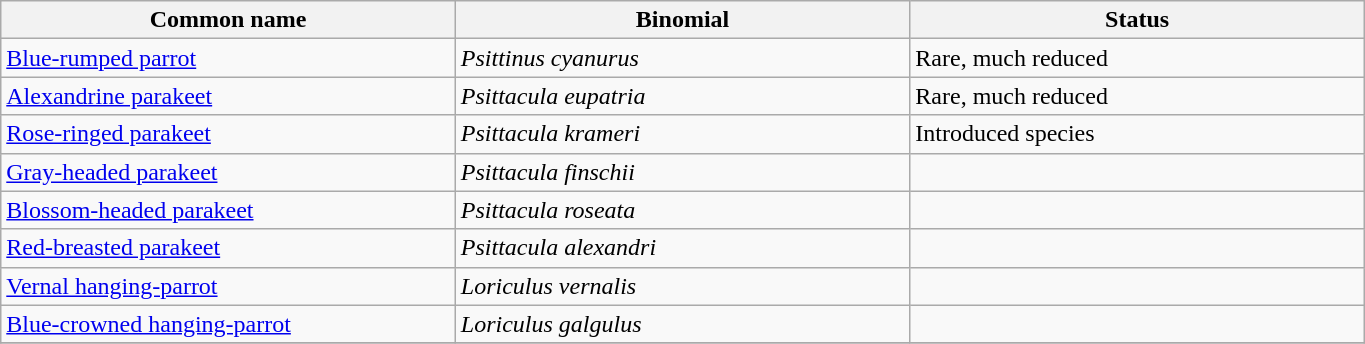<table width=72% class="wikitable">
<tr>
<th width=24%>Common name</th>
<th width=24%>Binomial</th>
<th width=24%>Status</th>
</tr>
<tr>
<td><a href='#'>Blue-rumped parrot</a></td>
<td><em>Psittinus cyanurus</em></td>
<td>Rare, much reduced</td>
</tr>
<tr>
<td><a href='#'>Alexandrine parakeet</a></td>
<td><em>Psittacula eupatria</em></td>
<td>Rare, much reduced</td>
</tr>
<tr>
<td><a href='#'>Rose-ringed parakeet</a></td>
<td><em>Psittacula krameri</em></td>
<td>Introduced species</td>
</tr>
<tr>
<td><a href='#'>Gray-headed parakeet</a></td>
<td><em>Psittacula finschii</em></td>
<td></td>
</tr>
<tr>
<td><a href='#'>Blossom-headed parakeet</a></td>
<td><em>Psittacula roseata</em></td>
<td></td>
</tr>
<tr>
<td><a href='#'>Red-breasted parakeet</a></td>
<td><em>Psittacula alexandri</em></td>
<td></td>
</tr>
<tr>
<td><a href='#'>Vernal hanging-parrot</a></td>
<td><em>Loriculus vernalis</em></td>
<td></td>
</tr>
<tr>
<td><a href='#'>Blue-crowned hanging-parrot</a></td>
<td><em>Loriculus galgulus</em></td>
<td></td>
</tr>
<tr>
</tr>
</table>
